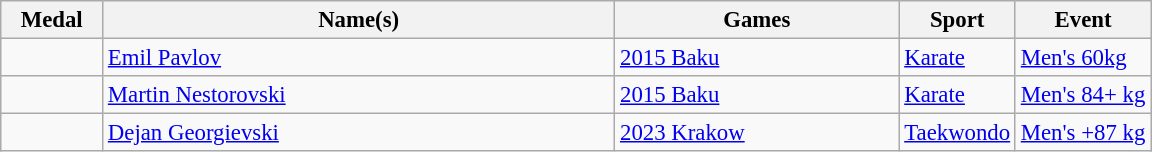<table class="wikitable sortable" style="font-size: 95%;">
<tr>
<th style="width:4em">Medal</th>
<th style="width:22em">Name(s)</th>
<th style="width:12em">Games</th>
<th>Sport</th>
<th>Event</th>
</tr>
<tr>
<td></td>
<td><a href='#'>Emil Pavlov</a></td>
<td> <a href='#'>2015 Baku</a></td>
<td> <a href='#'>Karate</a></td>
<td><a href='#'>Men's 60kg</a></td>
</tr>
<tr>
<td></td>
<td><a href='#'>Martin Nestorovski</a></td>
<td> <a href='#'>2015 Baku</a></td>
<td> <a href='#'>Karate</a></td>
<td><a href='#'>Men's 84+ kg</a></td>
</tr>
<tr>
<td></td>
<td><a href='#'>Dejan Georgievski</a></td>
<td> <a href='#'>2023 Krakow</a></td>
<td> <a href='#'>Taekwondo</a></td>
<td><a href='#'>Men's +87 kg</a></td>
</tr>
</table>
